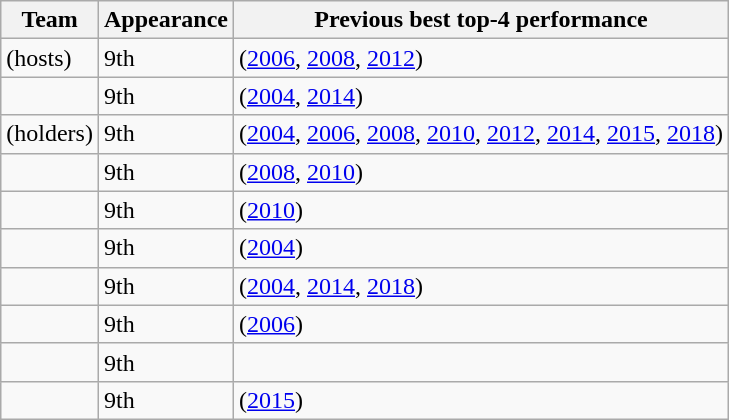<table class="wikitable sortable" style="text-align: left;">
<tr>
<th>Team</th>
<th data-sort-type="number">Appearance</th>
<th>Previous best top-4 performance</th>
</tr>
<tr>
<td> (hosts)</td>
<td>9th</td>
<td> (<a href='#'>2006</a>, <a href='#'>2008</a>, <a href='#'>2012</a>)</td>
</tr>
<tr>
<td></td>
<td>9th</td>
<td> (<a href='#'>2004</a>, <a href='#'>2014</a>)</td>
</tr>
<tr>
<td> (holders)</td>
<td>9th</td>
<td> (<a href='#'>2004</a>, <a href='#'>2006</a>, <a href='#'>2008</a>, <a href='#'>2010</a>, <a href='#'>2012</a>, <a href='#'>2014</a>, <a href='#'>2015</a>, <a href='#'>2018</a>)</td>
</tr>
<tr>
<td></td>
<td>9th</td>
<td> (<a href='#'>2008</a>, <a href='#'>2010</a>)</td>
</tr>
<tr>
<td></td>
<td>9th</td>
<td> (<a href='#'>2010</a>)</td>
</tr>
<tr>
<td></td>
<td>9th</td>
<td> (<a href='#'>2004</a>)</td>
</tr>
<tr>
<td></td>
<td>9th</td>
<td> (<a href='#'>2004</a>, <a href='#'>2014</a>, <a href='#'>2018</a>)</td>
</tr>
<tr>
<td></td>
<td>9th</td>
<td> (<a href='#'>2006</a>)</td>
</tr>
<tr>
<td></td>
<td>9th</td>
<td></td>
</tr>
<tr>
<td></td>
<td>9th</td>
<td> (<a href='#'>2015</a>)</td>
</tr>
</table>
